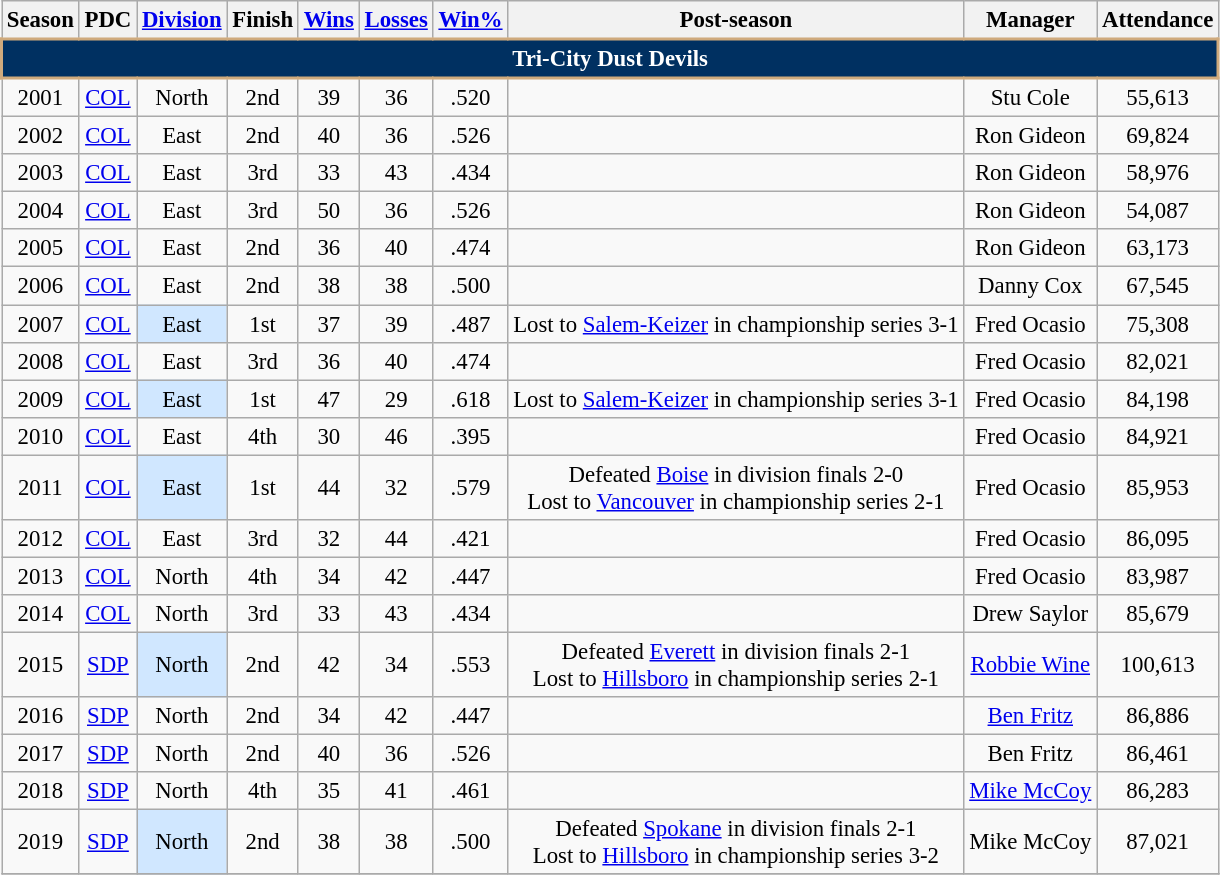<table class="wikitable" style="text-align:center; font-size:95%">
<tr>
<th scope="col">Season</th>
<th scope="col">PDC</th>
<th scope="col"><a href='#'>Division</a></th>
<th scope="col">Finish</th>
<th scope="col"><a href='#'>Wins</a></th>
<th scope="col"><a href='#'>Losses</a></th>
<th scope="col"><a href='#'>Win%</a></th>
<th scope="col">Post-season</th>
<th scope="col">Manager</th>
<th scope="col">Attendance</th>
</tr>
<tr>
<td align="center" colspan="11" style="background: #003061; color: white; border:2px solid #CFAA7D"><strong>Tri-City Dust Devils</strong></td>
</tr>
<tr>
<td>2001</td>
<td><a href='#'>COL</a></td>
<td>North</td>
<td>2nd</td>
<td>39</td>
<td>36</td>
<td>.520</td>
<td></td>
<td>Stu Cole</td>
<td>55,613</td>
</tr>
<tr>
<td>2002</td>
<td><a href='#'>COL</a></td>
<td>East</td>
<td>2nd</td>
<td>40</td>
<td>36</td>
<td>.526</td>
<td></td>
<td>Ron Gideon</td>
<td>69,824</td>
</tr>
<tr>
<td>2003</td>
<td><a href='#'>COL</a></td>
<td>East</td>
<td>3rd</td>
<td>33</td>
<td>43</td>
<td>.434</td>
<td></td>
<td>Ron Gideon</td>
<td>58,976</td>
</tr>
<tr>
<td>2004</td>
<td><a href='#'>COL</a></td>
<td>East</td>
<td>3rd</td>
<td>50</td>
<td>36</td>
<td>.526</td>
<td></td>
<td>Ron Gideon</td>
<td>54,087</td>
</tr>
<tr>
<td>2005</td>
<td><a href='#'>COL</a></td>
<td>East</td>
<td>2nd</td>
<td>36</td>
<td>40</td>
<td>.474</td>
<td></td>
<td>Ron Gideon</td>
<td>63,173</td>
</tr>
<tr>
<td>2006</td>
<td><a href='#'>COL</a></td>
<td>East</td>
<td>2nd</td>
<td>38</td>
<td>38</td>
<td>.500</td>
<td></td>
<td>Danny Cox</td>
<td>67,545</td>
</tr>
<tr>
<td>2007</td>
<td><a href='#'>COL</a></td>
<td bgcolor="#D0E7FF">East</td>
<td>1st</td>
<td>37</td>
<td>39</td>
<td>.487</td>
<td>Lost to <a href='#'>Salem-Keizer</a> in championship series 3-1</td>
<td>Fred Ocasio</td>
<td>75,308</td>
</tr>
<tr>
<td>2008</td>
<td><a href='#'>COL</a></td>
<td>East</td>
<td>3rd</td>
<td>36</td>
<td>40</td>
<td>.474</td>
<td></td>
<td>Fred Ocasio</td>
<td>82,021</td>
</tr>
<tr>
<td>2009</td>
<td><a href='#'>COL</a></td>
<td bgcolor="#D0E7FF">East</td>
<td>1st</td>
<td>47</td>
<td>29</td>
<td>.618</td>
<td>Lost to <a href='#'>Salem-Keizer</a> in championship series 3-1</td>
<td>Fred Ocasio</td>
<td>84,198</td>
</tr>
<tr>
<td>2010</td>
<td><a href='#'>COL</a></td>
<td>East</td>
<td>4th</td>
<td>30</td>
<td>46</td>
<td>.395</td>
<td></td>
<td>Fred Ocasio</td>
<td>84,921</td>
</tr>
<tr>
<td>2011</td>
<td><a href='#'>COL</a></td>
<td bgcolor="#D0E7FF">East</td>
<td>1st</td>
<td>44</td>
<td>32</td>
<td>.579</td>
<td>Defeated <a href='#'>Boise</a> in division finals 2-0<br>Lost to <a href='#'>Vancouver</a> in championship series 2-1</td>
<td>Fred Ocasio</td>
<td>85,953</td>
</tr>
<tr>
<td>2012</td>
<td><a href='#'>COL</a></td>
<td>East</td>
<td>3rd</td>
<td>32</td>
<td>44</td>
<td>.421</td>
<td></td>
<td>Fred Ocasio</td>
<td>86,095</td>
</tr>
<tr>
<td>2013</td>
<td><a href='#'>COL</a></td>
<td>North</td>
<td>4th</td>
<td>34</td>
<td>42</td>
<td>.447</td>
<td></td>
<td>Fred Ocasio</td>
<td>83,987</td>
</tr>
<tr>
<td>2014</td>
<td><a href='#'>COL</a></td>
<td>North</td>
<td>3rd</td>
<td>33</td>
<td>43</td>
<td>.434</td>
<td></td>
<td>Drew Saylor</td>
<td>85,679</td>
</tr>
<tr>
<td>2015</td>
<td><a href='#'>SDP</a></td>
<td bgcolor="#D0E7FF">North</td>
<td>2nd</td>
<td>42</td>
<td>34</td>
<td>.553</td>
<td>Defeated <a href='#'>Everett</a> in division finals 2-1<br>Lost to <a href='#'>Hillsboro</a> in championship series 2-1</td>
<td><a href='#'>Robbie Wine</a></td>
<td>100,613</td>
</tr>
<tr>
<td>2016</td>
<td><a href='#'>SDP</a></td>
<td>North</td>
<td>2nd</td>
<td>34</td>
<td>42</td>
<td>.447</td>
<td></td>
<td><a href='#'>Ben Fritz</a></td>
<td>86,886</td>
</tr>
<tr>
<td>2017</td>
<td><a href='#'>SDP</a></td>
<td>North</td>
<td>2nd</td>
<td>40</td>
<td>36</td>
<td>.526</td>
<td></td>
<td>Ben Fritz</td>
<td>86,461</td>
</tr>
<tr>
<td>2018</td>
<td><a href='#'>SDP</a></td>
<td>North</td>
<td>4th</td>
<td>35</td>
<td>41</td>
<td>.461</td>
<td></td>
<td><a href='#'>Mike McCoy</a></td>
<td>86,283</td>
</tr>
<tr>
<td>2019</td>
<td><a href='#'>SDP</a></td>
<td bgcolor="#D0E7FF">North</td>
<td>2nd</td>
<td>38</td>
<td>38</td>
<td>.500</td>
<td>Defeated <a href='#'>Spokane</a> in division finals 2-1<br>Lost to <a href='#'>Hillsboro</a> in championship series 3-2</td>
<td>Mike McCoy</td>
<td>87,021</td>
</tr>
<tr>
</tr>
</table>
